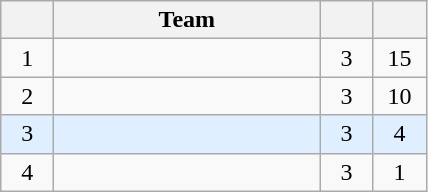<table class="wikitable" style="text-align:center">
<tr>
<th style="width:28px"></th>
<th style="width:170px">Team</th>
<th style="width:28px"></th>
<th style="width:28px"></th>
</tr>
<tr>
<td>1</td>
<td style="text-align:left"></td>
<td>3</td>
<td>15</td>
</tr>
<tr>
<td>2</td>
<td style="text-align:left"></td>
<td>3</td>
<td>10</td>
</tr>
<tr bgcolor=#dfefff>
<td>3</td>
<td style="text-align:left"></td>
<td>3</td>
<td>4</td>
</tr>
<tr>
<td>4</td>
<td style="text-align:left"></td>
<td>3</td>
<td>1</td>
</tr>
</table>
